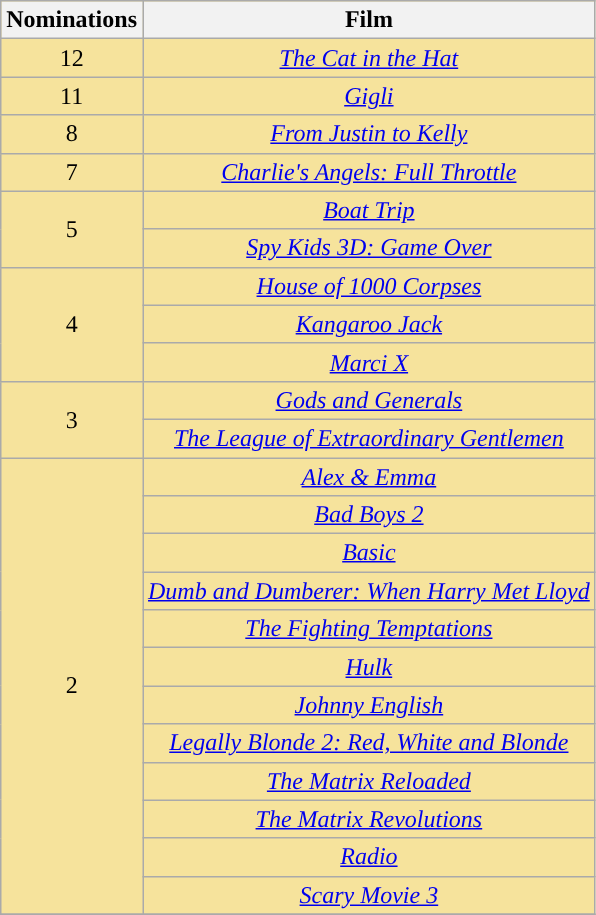<table class="wikitable sortable" rowspan=2 style="text-align: center; background: #f6e39c">
<tr>
<th scope="col" width="55">Nominations</th>
<th scope="col" align="center">Film</th>
</tr>
<tr>
<td>12</td>
<td><em><a href='#'>The Cat in the Hat</a></em></td>
</tr>
<tr>
<td>11</td>
<td><em><a href='#'>Gigli</a></em></td>
</tr>
<tr>
<td>8</td>
<td><em><a href='#'>From Justin to Kelly</a></em></td>
</tr>
<tr>
<td>7</td>
<td><em><a href='#'>Charlie's Angels: Full Throttle</a></em></td>
</tr>
<tr>
<td rowspan="2" style="text-align:center">5</td>
<td><em><a href='#'>Boat Trip</a></em></td>
</tr>
<tr>
<td><em><a href='#'>Spy Kids 3D: Game Over</a></em></td>
</tr>
<tr>
<td rowspan="3" style="text-align:center">4</td>
<td><em><a href='#'>House of 1000 Corpses</a></em></td>
</tr>
<tr>
<td><em><a href='#'>Kangaroo Jack</a></em></td>
</tr>
<tr>
<td><em><a href='#'>Marci X</a></em></td>
</tr>
<tr>
<td rowspan="2" style="text-align:center">3</td>
<td><em><a href='#'>Gods and Generals</a></em></td>
</tr>
<tr>
<td><em><a href='#'>The League of Extraordinary Gentlemen</a></em></td>
</tr>
<tr>
<td rowspan="12" style="text-align:center">2</td>
<td><em><a href='#'>Alex & Emma</a></em></td>
</tr>
<tr>
<td><em><a href='#'>Bad Boys 2</a></em></td>
</tr>
<tr>
<td><em><a href='#'>Basic</a></em></td>
</tr>
<tr>
<td><em><a href='#'>Dumb and Dumberer: When Harry Met Lloyd</a></em></td>
</tr>
<tr>
<td><em><a href='#'>The Fighting Temptations</a></em></td>
</tr>
<tr>
<td><em><a href='#'>Hulk</a></em></td>
</tr>
<tr>
<td><em><a href='#'>Johnny English</a></em></td>
</tr>
<tr>
<td><em><a href='#'>Legally Blonde 2: Red, White and Blonde</a></em></td>
</tr>
<tr>
<td><em><a href='#'>The Matrix Reloaded</a></em></td>
</tr>
<tr>
<td><em><a href='#'>The Matrix Revolutions</a></em></td>
</tr>
<tr>
<td><em><a href='#'>Radio</a></em></td>
</tr>
<tr>
<td><em><a href='#'>Scary Movie 3</a></em></td>
</tr>
<tr>
</tr>
</table>
